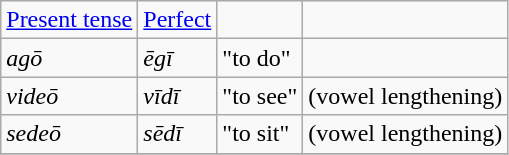<table class="wikitable">
<tr>
<td><a href='#'>Present tense</a></td>
<td><a href='#'>Perfect</a></td>
<td></td>
<td></td>
</tr>
<tr>
<td><em>agō</em></td>
<td><em>ēgī</em></td>
<td>"to do"</td>
<td></td>
</tr>
<tr>
<td><em>videō</em></td>
<td><em>vīdī</em></td>
<td>"to see"</td>
<td>(vowel lengthening)</td>
</tr>
<tr>
<td><em>sedeō</em></td>
<td><em>sēdī</em></td>
<td>"to sit"</td>
<td>(vowel lengthening)</td>
</tr>
<tr>
</tr>
</table>
